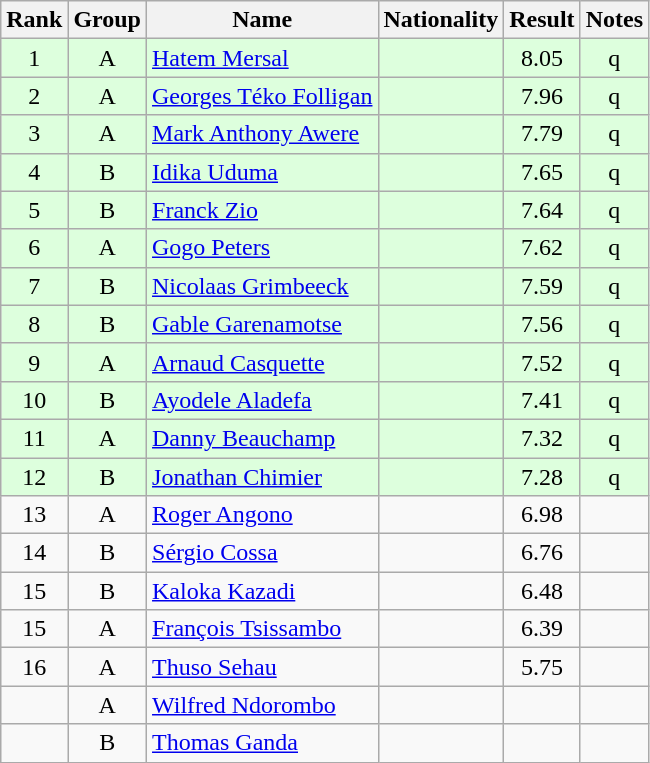<table class="wikitable sortable" style="text-align:center">
<tr>
<th>Rank</th>
<th>Group</th>
<th>Name</th>
<th>Nationality</th>
<th>Result</th>
<th>Notes</th>
</tr>
<tr bgcolor=ddffdd>
<td>1</td>
<td>A</td>
<td align=left><a href='#'>Hatem Mersal</a></td>
<td align=left></td>
<td>8.05</td>
<td>q</td>
</tr>
<tr bgcolor=ddffdd>
<td>2</td>
<td>A</td>
<td align=left><a href='#'>Georges Téko Folligan</a></td>
<td align=left></td>
<td>7.96</td>
<td>q</td>
</tr>
<tr bgcolor=ddffdd>
<td>3</td>
<td>A</td>
<td align=left><a href='#'>Mark Anthony Awere</a></td>
<td align=left></td>
<td>7.79</td>
<td>q</td>
</tr>
<tr bgcolor=ddffdd>
<td>4</td>
<td>B</td>
<td align=left><a href='#'>Idika Uduma</a></td>
<td align=left></td>
<td>7.65</td>
<td>q</td>
</tr>
<tr bgcolor=ddffdd>
<td>5</td>
<td>B</td>
<td align=left><a href='#'>Franck Zio</a></td>
<td align=left></td>
<td>7.64</td>
<td>q</td>
</tr>
<tr bgcolor=ddffdd>
<td>6</td>
<td>A</td>
<td align=left><a href='#'>Gogo Peters</a></td>
<td align=left></td>
<td>7.62</td>
<td>q</td>
</tr>
<tr bgcolor=ddffdd>
<td>7</td>
<td>B</td>
<td align=left><a href='#'>Nicolaas Grimbeeck</a></td>
<td align=left></td>
<td>7.59</td>
<td>q</td>
</tr>
<tr bgcolor=ddffdd>
<td>8</td>
<td>B</td>
<td align=left><a href='#'>Gable Garenamotse</a></td>
<td align=left></td>
<td>7.56</td>
<td>q</td>
</tr>
<tr bgcolor=ddffdd>
<td>9</td>
<td>A</td>
<td align=left><a href='#'>Arnaud Casquette</a></td>
<td align=left></td>
<td>7.52</td>
<td>q</td>
</tr>
<tr bgcolor=ddffdd>
<td>10</td>
<td>B</td>
<td align=left><a href='#'>Ayodele Aladefa</a></td>
<td align=left></td>
<td>7.41</td>
<td>q</td>
</tr>
<tr bgcolor=ddffdd>
<td>11</td>
<td>A</td>
<td align=left><a href='#'>Danny Beauchamp</a></td>
<td align=left></td>
<td>7.32</td>
<td>q</td>
</tr>
<tr bgcolor=ddffdd>
<td>12</td>
<td>B</td>
<td align=left><a href='#'>Jonathan Chimier</a></td>
<td align=left></td>
<td>7.28</td>
<td>q</td>
</tr>
<tr>
<td>13</td>
<td>A</td>
<td align=left><a href='#'>Roger Angono</a></td>
<td align=left></td>
<td>6.98</td>
<td></td>
</tr>
<tr>
<td>14</td>
<td>B</td>
<td align=left><a href='#'>Sérgio Cossa</a></td>
<td align=left></td>
<td>6.76</td>
<td></td>
</tr>
<tr>
<td>15</td>
<td>B</td>
<td align=left><a href='#'>Kaloka Kazadi</a></td>
<td align=left></td>
<td>6.48</td>
<td></td>
</tr>
<tr>
<td>15</td>
<td>A</td>
<td align=left><a href='#'>François Tsissambo</a></td>
<td align=left></td>
<td>6.39</td>
<td></td>
</tr>
<tr>
<td>16</td>
<td>A</td>
<td align=left><a href='#'>Thuso Sehau</a></td>
<td align=left></td>
<td>5.75</td>
<td></td>
</tr>
<tr>
<td></td>
<td>A</td>
<td align=left><a href='#'>Wilfred Ndorombo</a></td>
<td align=left></td>
<td></td>
<td></td>
</tr>
<tr>
<td></td>
<td>B</td>
<td align=left><a href='#'>Thomas Ganda</a></td>
<td align=left></td>
<td></td>
<td></td>
</tr>
</table>
